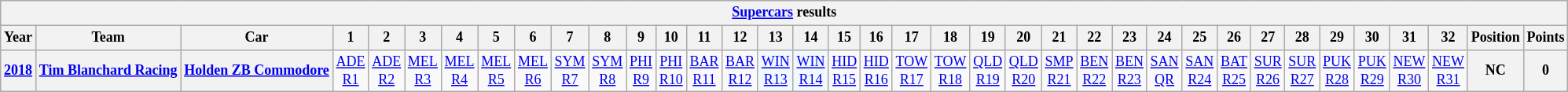<table class="wikitable" style="text-align:center; font-size:75%">
<tr>
<th colspan="45"><a href='#'>Supercars</a> results</th>
</tr>
<tr>
<th>Year</th>
<th>Team</th>
<th>Car</th>
<th>1</th>
<th>2</th>
<th>3</th>
<th>4</th>
<th>5</th>
<th>6</th>
<th>7</th>
<th>8</th>
<th>9</th>
<th>10</th>
<th>11</th>
<th>12</th>
<th>13</th>
<th>14</th>
<th>15</th>
<th>16</th>
<th>17</th>
<th>18</th>
<th>19</th>
<th>20</th>
<th>21</th>
<th>22</th>
<th>23</th>
<th>24</th>
<th>25</th>
<th>26</th>
<th>27</th>
<th>28</th>
<th>29</th>
<th>30</th>
<th>31</th>
<th>32</th>
<th>Position</th>
<th>Points</th>
</tr>
<tr>
<th><a href='#'>2018</a></th>
<th nowrap><a href='#'>Tim Blanchard Racing</a></th>
<th nowrap><a href='#'>Holden ZB Commodore</a></th>
<td><a href='#'>ADE<br>R1</a></td>
<td><a href='#'>ADE<br>R2</a></td>
<td><a href='#'>MEL<br>R3</a></td>
<td><a href='#'>MEL<br>R4</a></td>
<td><a href='#'>MEL<br>R5</a></td>
<td><a href='#'>MEL<br>R6</a></td>
<td><a href='#'>SYM<br>R7</a></td>
<td><a href='#'>SYM<br>R8</a></td>
<td><a href='#'>PHI<br>R9</a></td>
<td><a href='#'>PHI<br>R10</a></td>
<td><a href='#'>BAR<br>R11</a></td>
<td><a href='#'>BAR<br>R12</a></td>
<td style="background: #f1f8ff"><a href='#'>WIN<br>R13</a><br></td>
<td style="background: #f1f8ff"><a href='#'>WIN<br>R14</a><br></td>
<td><a href='#'>HID<br>R15</a></td>
<td><a href='#'>HID<br>R16</a></td>
<td><a href='#'>TOW<br>R17</a></td>
<td><a href='#'>TOW<br>R18</a></td>
<td><a href='#'>QLD<br>R19</a></td>
<td><a href='#'>QLD<br>R20</a></td>
<td><a href='#'>SMP<br>R21</a></td>
<td><a href='#'>BEN<br>R22</a></td>
<td><a href='#'>BEN<br>R23</a></td>
<td><a href='#'>SAN<br>QR</a></td>
<td><a href='#'>SAN<br>R24</a></td>
<td><a href='#'>BAT<br>R25</a></td>
<td><a href='#'>SUR<br>R26</a></td>
<td><a href='#'>SUR<br>R27</a><br></td>
<td><a href='#'>PUK<br>R28</a></td>
<td><a href='#'>PUK<br>R29</a></td>
<td><a href='#'>NEW<br>R30</a></td>
<td><a href='#'>NEW<br>R31</a></td>
<th>NC</th>
<th>0</th>
</tr>
</table>
